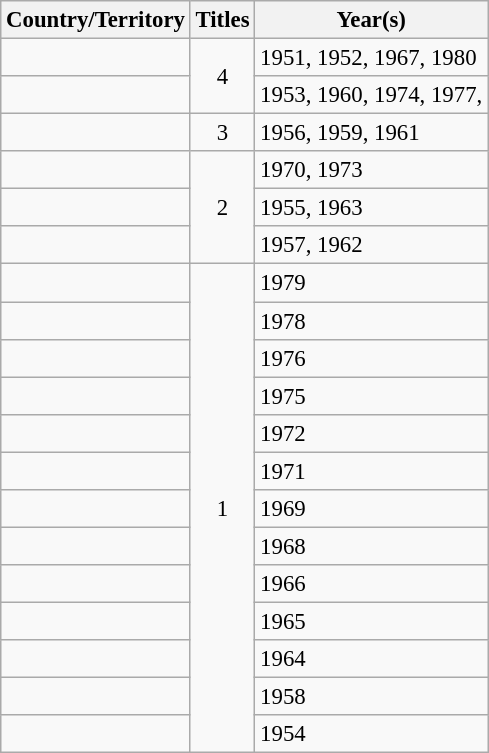<table class="wikitable sortable" style="font-size: 95%;">
<tr>
<th>Country/Territory</th>
<th>Titles</th>
<th>Year(s)</th>
</tr>
<tr>
<td></td>
<td rowspan="2" style="text-align:center;">4</td>
<td>1951, 1952, 1967, 1980</td>
</tr>
<tr>
<td></td>
<td>1953, 1960, 1974, 1977,</td>
</tr>
<tr>
<td></td>
<td rowspan="1" style="text-align:center;">3</td>
<td>1956, 1959, 1961</td>
</tr>
<tr>
<td></td>
<td rowspan="3" style="text-align:center;">2</td>
<td>1970, 1973</td>
</tr>
<tr>
<td></td>
<td>1955, 1963</td>
</tr>
<tr>
<td></td>
<td>1957, 1962</td>
</tr>
<tr>
<td></td>
<td rowspan=13" style="text-align:center;">1</td>
<td>1979</td>
</tr>
<tr>
<td></td>
<td>1978</td>
</tr>
<tr>
<td></td>
<td>1976</td>
</tr>
<tr>
<td></td>
<td>1975</td>
</tr>
<tr>
<td></td>
<td>1972</td>
</tr>
<tr>
<td></td>
<td>1971</td>
</tr>
<tr>
<td></td>
<td>1969</td>
</tr>
<tr>
<td></td>
<td>1968</td>
</tr>
<tr>
<td></td>
<td>1966</td>
</tr>
<tr>
<td></td>
<td>1965</td>
</tr>
<tr>
<td></td>
<td>1964</td>
</tr>
<tr>
<td></td>
<td>1958</td>
</tr>
<tr>
<td></td>
<td>1954</td>
</tr>
</table>
